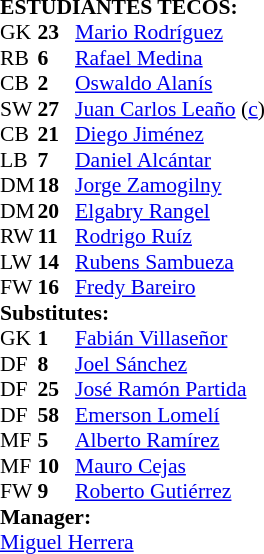<table style="font-size: 90%" cellspacing="0" cellpadding="0">
<tr>
<td colspan="4"><strong>ESTUDIANTES TECOS:</strong></td>
</tr>
<tr>
<th width=25></th>
<th width=25></th>
</tr>
<tr>
<td>GK</td>
<td><strong>23</strong></td>
<td> <a href='#'>Mario Rodríguez</a></td>
</tr>
<tr>
<td>RB</td>
<td><strong>6</strong></td>
<td> <a href='#'>Rafael Medina</a> </td>
</tr>
<tr>
<td>CB</td>
<td><strong>2</strong></td>
<td> <a href='#'>Oswaldo Alanís</a></td>
</tr>
<tr>
<td>SW</td>
<td><strong>27</strong></td>
<td> <a href='#'>Juan Carlos Leaño</a> (<a href='#'>c</a>) </td>
</tr>
<tr>
<td>CB</td>
<td><strong>21</strong></td>
<td> <a href='#'>Diego Jiménez</a></td>
</tr>
<tr>
<td>LB</td>
<td><strong>7</strong></td>
<td> <a href='#'>Daniel Alcántar</a></td>
</tr>
<tr>
<td>DM</td>
<td><strong>18</strong></td>
<td> <a href='#'>Jorge Zamogilny</a> </td>
</tr>
<tr>
<td>DM</td>
<td><strong>20</strong></td>
<td> <a href='#'>Elgabry Rangel</a></td>
</tr>
<tr>
<td>RW</td>
<td><strong>11</strong></td>
<td> <a href='#'>Rodrigo Ruíz</a> </td>
</tr>
<tr>
<td>LW</td>
<td><strong>14</strong></td>
<td> <a href='#'>Rubens Sambueza</a> </td>
</tr>
<tr>
<td>FW</td>
<td><strong>16</strong></td>
<td> <a href='#'>Fredy Bareiro</a>  </td>
</tr>
<tr>
<td colspan=3><strong>Substitutes:</strong></td>
</tr>
<tr>
<td>GK</td>
<td><strong>1</strong></td>
<td> <a href='#'>Fabián Villaseñor</a></td>
</tr>
<tr>
<td>DF</td>
<td><strong>8</strong></td>
<td> <a href='#'>Joel Sánchez</a> </td>
</tr>
<tr>
<td>DF</td>
<td><strong>25</strong></td>
<td> <a href='#'>José Ramón Partida</a></td>
</tr>
<tr>
<td>DF</td>
<td><strong>58</strong></td>
<td> <a href='#'>Emerson Lomelí</a></td>
</tr>
<tr>
<td>MF</td>
<td><strong>5</strong></td>
<td> <a href='#'>Alberto Ramírez</a> </td>
</tr>
<tr>
<td>MF</td>
<td><strong>10</strong></td>
<td> <a href='#'>Mauro Cejas</a> </td>
</tr>
<tr>
<td>FW</td>
<td><strong>9</strong></td>
<td> <a href='#'>Roberto Gutiérrez</a></td>
</tr>
<tr>
<td colspan=3><strong>Manager:</strong></td>
</tr>
<tr>
<td colspan=4> <a href='#'>Miguel Herrera</a></td>
</tr>
</table>
